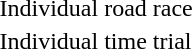<table>
<tr>
<td>Individual road race</td>
<td></td>
<td></td>
<td></td>
</tr>
<tr>
<td>Individual time trial</td>
<td></td>
<td></td>
<td></td>
</tr>
</table>
